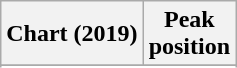<table class="wikitable sortable plainrowheaders" style="text-align:center">
<tr>
<th scope="col">Chart (2019)</th>
<th scope="col">Peak<br>position</th>
</tr>
<tr>
</tr>
<tr>
</tr>
</table>
